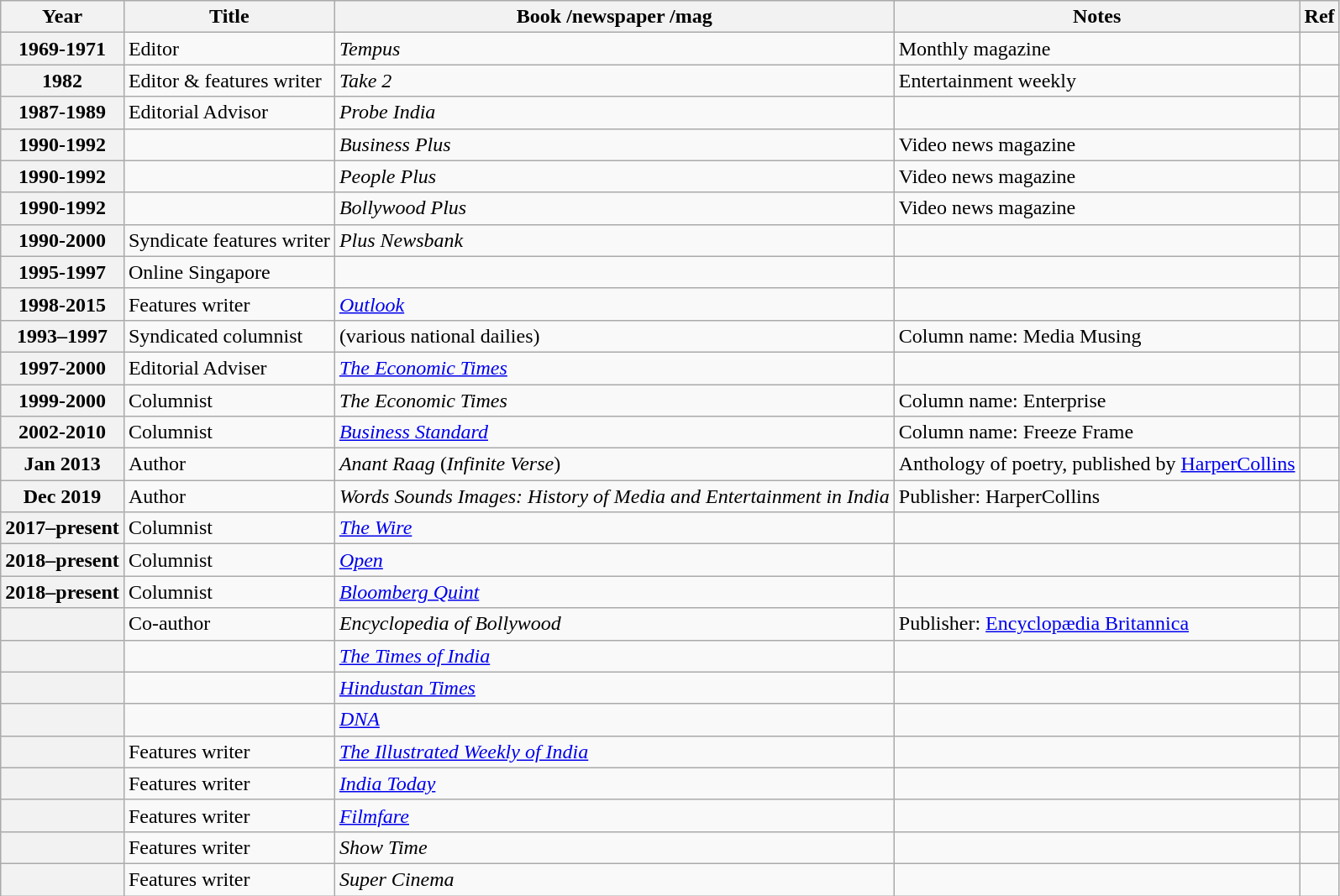<table class="wikitable sortable">
<tr>
<th>Year</th>
<th>Title</th>
<th>Book /newspaper /mag</th>
<th class="unsortable">Notes</th>
<th class="unsortable">Ref</th>
</tr>
<tr>
<th>1969-1971</th>
<td>Editor</td>
<td><em>Tempus</em></td>
<td>Monthly magazine</td>
<td></td>
</tr>
<tr>
<th>1982</th>
<td>Editor & features writer</td>
<td><em>Take 2</em></td>
<td>Entertainment weekly</td>
<td></td>
</tr>
<tr>
<th>1987-1989</th>
<td>Editorial Advisor</td>
<td><em>Probe India</em></td>
<td></td>
<td></td>
</tr>
<tr>
<th>1990-1992</th>
<td></td>
<td><em>Business Plus</em></td>
<td>Video news magazine</td>
<td></td>
</tr>
<tr>
<th>1990-1992</th>
<td></td>
<td><em>People Plus</em></td>
<td>Video news magazine</td>
<td></td>
</tr>
<tr>
<th>1990-1992</th>
<td></td>
<td><em>Bollywood Plus</em></td>
<td>Video news magazine</td>
<td></td>
</tr>
<tr>
<th>1990-2000</th>
<td>Syndicate features writer</td>
<td><em>Plus Newsbank</em></td>
<td></td>
<td></td>
</tr>
<tr>
<th>1995-1997</th>
<td>Online Singapore</td>
<td></td>
<td></td>
<td></td>
</tr>
<tr>
<th>1998-2015</th>
<td>Features writer</td>
<td><em><a href='#'>Outlook</a></em></td>
<td></td>
<td></td>
</tr>
<tr>
<th>1993–1997</th>
<td>Syndicated columnist</td>
<td>(various national dailies)</td>
<td>Column name: Media Musing</td>
<td></td>
</tr>
<tr>
<th>1997-2000</th>
<td>Editorial Adviser</td>
<td><em><a href='#'>The Economic Times</a></em></td>
<td></td>
<td></td>
</tr>
<tr>
<th>1999-2000</th>
<td>Columnist</td>
<td><em>The Economic Times</em></td>
<td>Column name: Enterprise</td>
<td></td>
</tr>
<tr>
<th>2002-2010</th>
<td>Columnist</td>
<td><em><a href='#'>Business Standard</a></em></td>
<td>Column name: Freeze Frame</td>
<td></td>
</tr>
<tr>
<th>Jan 2013</th>
<td>Author</td>
<td><em>Anant Raag</em> (<em>Infinite Verse</em>)</td>
<td>Anthology of poetry, published by <a href='#'>HarperCollins</a></td>
<td></td>
</tr>
<tr>
<th>Dec 2019</th>
<td>Author</td>
<td><em>Words Sounds Images: History of Media and Entertainment in India</em></td>
<td>Publisher: HarperCollins</td>
<td></td>
</tr>
<tr>
<th>2017–present</th>
<td>Columnist</td>
<td><a href='#'><em>The Wire</em></a></td>
<td></td>
<td></td>
</tr>
<tr>
<th>2018–present</th>
<td>Columnist</td>
<td><a href='#'><em>Open</em></a></td>
<td></td>
<td></td>
</tr>
<tr>
<th>2018–present</th>
<td>Columnist</td>
<td><em><a href='#'>Bloomberg Quint</a></em></td>
<td></td>
<td></td>
</tr>
<tr>
<th></th>
<td>Co-author</td>
<td><em>Encyclopedia of Bollywood</em></td>
<td>Publisher: <a href='#'>Encyclopædia Britannica</a></td>
<td></td>
</tr>
<tr>
<th></th>
<td></td>
<td><em><a href='#'>The Times of India</a></em></td>
<td></td>
<td></td>
</tr>
<tr>
<th></th>
<td></td>
<td><em><a href='#'>Hindustan Times</a></em></td>
<td></td>
<td></td>
</tr>
<tr>
<th></th>
<td></td>
<td><a href='#'><em>DNA</em></a></td>
<td></td>
<td></td>
</tr>
<tr>
<th></th>
<td>Features writer</td>
<td><em><a href='#'>The Illustrated Weekly of India</a></em></td>
<td></td>
<td></td>
</tr>
<tr>
<th></th>
<td>Features writer</td>
<td><em><a href='#'>India Today</a></em></td>
<td></td>
<td></td>
</tr>
<tr>
<th></th>
<td>Features writer</td>
<td><em><a href='#'>Filmfare</a></em></td>
<td></td>
<td></td>
</tr>
<tr>
<th></th>
<td>Features writer</td>
<td><em>Show Time</em></td>
<td></td>
<td></td>
</tr>
<tr>
<th></th>
<td>Features writer</td>
<td><em>Super Cinema</em></td>
<td></td>
<td></td>
</tr>
</table>
